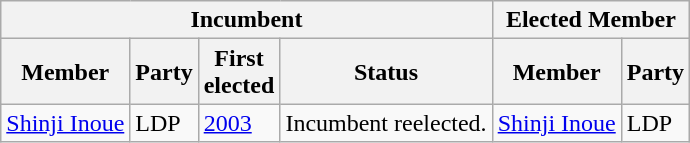<table class="wikitable sortable">
<tr>
<th colspan=4>Incumbent</th>
<th colspan=2>Elected Member</th>
</tr>
<tr>
<th>Member</th>
<th>Party</th>
<th>First<br>elected</th>
<th>Status</th>
<th>Member</th>
<th>Party</th>
</tr>
<tr>
<td><a href='#'>Shinji Inoue</a></td>
<td>LDP</td>
<td><a href='#'>2003</a></td>
<td>Incumbent reelected.</td>
<td><a href='#'>Shinji Inoue</a></td>
<td>LDP</td>
</tr>
</table>
